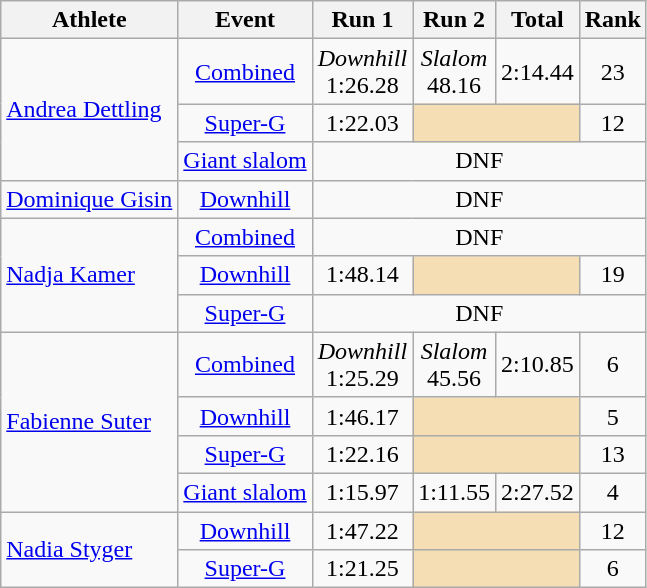<table class="wikitable">
<tr>
<th>Athlete</th>
<th>Event</th>
<th>Run 1</th>
<th>Run 2</th>
<th>Total</th>
<th>Rank</th>
</tr>
<tr align=center>
<td rowspan=3 align=left><a href='#'>Andrea Dettling</a></td>
<td><a href='#'>Combined</a></td>
<td><em>Downhill</em><br>1:26.28</td>
<td><em>Slalom</em><br>48.16</td>
<td>2:14.44</td>
<td>23</td>
</tr>
<tr align=center>
<td><a href='#'>Super-G</a></td>
<td>1:22.03</td>
<td colspan=2 bgcolor=wheat></td>
<td>12</td>
</tr>
<tr align=center>
<td><a href='#'>Giant slalom</a></td>
<td colspan=4>DNF</td>
</tr>
<tr align=center>
<td align=left><a href='#'>Dominique Gisin</a></td>
<td><a href='#'>Downhill</a></td>
<td colspan=4>DNF</td>
</tr>
<tr align=center>
<td align=left rowspan=3><a href='#'>Nadja Kamer</a></td>
<td><a href='#'>Combined</a></td>
<td colspan=4>DNF</td>
</tr>
<tr align=center>
<td><a href='#'>Downhill</a></td>
<td>1:48.14</td>
<td colspan=2 bgcolor=wheat></td>
<td>19</td>
</tr>
<tr align=center>
<td><a href='#'>Super-G</a></td>
<td colspan=4>DNF</td>
</tr>
<tr align=center>
<td align=left rowspan=4><a href='#'>Fabienne Suter</a></td>
<td><a href='#'>Combined</a></td>
<td><em>Downhill</em><br>1:25.29</td>
<td><em>Slalom</em><br>45.56</td>
<td>2:10.85</td>
<td>6</td>
</tr>
<tr align=center>
<td><a href='#'>Downhill</a></td>
<td>1:46.17</td>
<td colspan=2 bgcolor=wheat></td>
<td>5</td>
</tr>
<tr align=center>
<td><a href='#'>Super-G</a></td>
<td>1:22.16</td>
<td colspan=2 bgcolor=wheat></td>
<td>13</td>
</tr>
<tr align=center>
<td><a href='#'>Giant slalom</a></td>
<td>1:15.97</td>
<td>1:11.55</td>
<td>2:27.52</td>
<td>4</td>
</tr>
<tr align=center>
<td rowspan=2 align=left><a href='#'>Nadia Styger</a></td>
<td><a href='#'>Downhill</a></td>
<td>1:47.22</td>
<td colspan=2 bgcolor=wheat></td>
<td>12</td>
</tr>
<tr align=center>
<td><a href='#'>Super-G</a></td>
<td>1:21.25</td>
<td colspan=2 bgcolor=wheat></td>
<td>6</td>
</tr>
</table>
